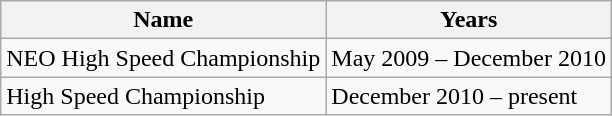<table class="wikitable" border="1">
<tr>
<th>Name</th>
<th>Years</th>
</tr>
<tr>
<td>NEO High Speed Championship</td>
<td>May 2009 – December 2010</td>
</tr>
<tr>
<td>High Speed Championship</td>
<td>December 2010 – present</td>
</tr>
</table>
